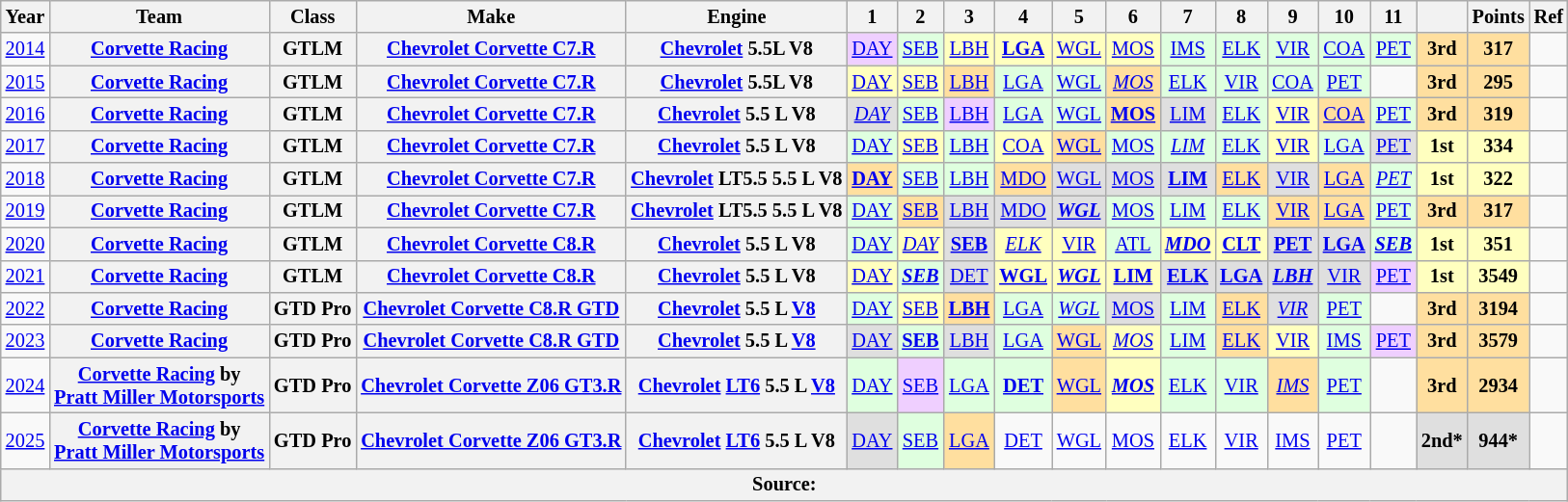<table class="wikitable" style="text-align:center; font-size:85%">
<tr>
<th>Year</th>
<th>Team</th>
<th>Class</th>
<th>Make</th>
<th>Engine</th>
<th>1</th>
<th>2</th>
<th>3</th>
<th>4</th>
<th>5</th>
<th>6</th>
<th>7</th>
<th>8</th>
<th>9</th>
<th>10</th>
<th>11</th>
<th></th>
<th>Points</th>
<th>Ref</th>
</tr>
<tr>
<td><a href='#'>2014</a></td>
<th nowrap><a href='#'>Corvette Racing</a></th>
<th>GTLM</th>
<th nowrap><a href='#'>Chevrolet Corvette C7.R</a></th>
<th nowrap><a href='#'>Chevrolet</a> 5.5L V8</th>
<td style="background:#EFCFFF;"><a href='#'>DAY</a><br></td>
<td style="background:#DFFFDF;"><a href='#'>SEB</a><br></td>
<td style="background:#FFFFBF;"><a href='#'>LBH</a><br></td>
<td style="background:#FFFFBF;"><strong><a href='#'>LGA</a></strong><br></td>
<td style="background:#FFFFBF;"><a href='#'>WGL</a><br></td>
<td style="background:#FFFFBF;"><a href='#'>MOS</a><br></td>
<td style="background:#DFFFDF;"><a href='#'>IMS</a><br></td>
<td style="background:#DFFFDF;"><a href='#'>ELK</a><br></td>
<td style="background:#DFFFDF;"><a href='#'>VIR</a><br></td>
<td style="background:#DFFFDF;"><a href='#'>COA</a><br></td>
<td style="background:#DFFFDF;"><a href='#'>PET</a><br></td>
<th style="background:#FFDF9F;">3rd</th>
<th style="background:#FFDF9F;">317</th>
<td></td>
</tr>
<tr>
<td><a href='#'>2015</a></td>
<th nowrap><a href='#'>Corvette Racing</a></th>
<th>GTLM</th>
<th nowrap><a href='#'>Chevrolet Corvette C7.R</a></th>
<th nowrap><a href='#'>Chevrolet</a> 5.5L V8</th>
<td style="background:#FFFFBF;"><a href='#'>DAY</a><br></td>
<td style="background:#FFFFBF;"><a href='#'>SEB</a><br></td>
<td style="background:#FFDF9F;"><a href='#'>LBH</a><br></td>
<td style="background:#DFFFDF;"><a href='#'>LGA</a><br></td>
<td style="background:#DFFFDF;"><a href='#'>WGL</a><br></td>
<td style="background:#FFDF9F;"><em><a href='#'>MOS</a></em><br></td>
<td style="background:#DFFFDF;"><a href='#'>ELK</a><br></td>
<td style="background:#DFFFDF;"><a href='#'>VIR</a><br></td>
<td style="background:#DFFFDF;"><a href='#'>COA</a><br></td>
<td style="background:#DFFFDF;"><a href='#'>PET</a><br></td>
<td></td>
<th style="background:#FFDF9F;">3rd</th>
<th style="background:#FFDF9F;">295</th>
<td></td>
</tr>
<tr>
<td><a href='#'>2016</a></td>
<th nowrap><a href='#'>Corvette Racing</a></th>
<th>GTLM</th>
<th nowrap><a href='#'>Chevrolet Corvette C7.R</a></th>
<th nowrap><a href='#'>Chevrolet</a> 5.5 L V8</th>
<td style="background:#DFDFDF;"><em><a href='#'>DAY</a></em><br></td>
<td style="background:#DFFFDF;"><a href='#'>SEB</a><br></td>
<td style="background:#EFCFFF;"><a href='#'>LBH</a><br></td>
<td style="background:#DFFFDF;"><a href='#'>LGA</a><br></td>
<td style="background:#DFFFDF;"><a href='#'>WGL</a><br></td>
<td style="background:#FFDF9F;"><strong><a href='#'>MOS</a></strong><br></td>
<td style="background:#DFDFDF;"><a href='#'>LIM</a><br></td>
<td style="background:#DFFFDF;"><a href='#'>ELK</a><br></td>
<td style="background:#FFFFBF;"><a href='#'>VIR</a><br></td>
<td style="background:#FFDF9F;"><a href='#'>COA</a><br></td>
<td style="background:#DFFFDF;"><a href='#'>PET</a><br></td>
<th style="background:#FFDF9F;">3rd</th>
<th style="background:#FFDF9F;">319</th>
<td></td>
</tr>
<tr>
<td><a href='#'>2017</a></td>
<th nowrap><a href='#'>Corvette Racing</a></th>
<th>GTLM</th>
<th nowrap><a href='#'>Chevrolet Corvette C7.R</a></th>
<th nowrap><a href='#'>Chevrolet</a> 5.5 L V8</th>
<td style="background:#DFFFDF;"><a href='#'>DAY</a><br></td>
<td style="background:#FFFFBF;"><a href='#'>SEB</a><br></td>
<td style="background:#DFFFDF;"><a href='#'>LBH</a><br></td>
<td style="background:#FFFFBF;"><a href='#'>COA</a><br></td>
<td style="background:#FFDF9F;"><a href='#'>WGL</a><br></td>
<td style="background:#DFFFDF;"><a href='#'>MOS</a><br></td>
<td style="background:#DFFFDF;"><em><a href='#'>LIM</a></em><br></td>
<td style="background:#DFFFDF;"><a href='#'>ELK</a><br></td>
<td style="background:#FFFFBF;"><a href='#'>VIR</a><br></td>
<td style="background:#DFFFDF;"><a href='#'>LGA</a><br></td>
<td style="background:#DFDFDF;"><a href='#'>PET</a><br></td>
<th style="background:#FFFFBF;">1st</th>
<th style="background:#FFFFBF;">334</th>
<td></td>
</tr>
<tr>
<td><a href='#'>2018</a></td>
<th nowrap><a href='#'>Corvette Racing</a></th>
<th>GTLM</th>
<th nowrap><a href='#'>Chevrolet Corvette C7.R</a></th>
<th nowrap><a href='#'>Chevrolet</a> LT5.5 5.5 L V8</th>
<td style="background:#FFDF9F;"><strong><a href='#'>DAY</a></strong><br></td>
<td style="background:#DFFFDF;"><a href='#'>SEB</a><br></td>
<td style="background:#DFFFDF;"><a href='#'>LBH</a><br></td>
<td style="background:#FFDF9F;"><a href='#'>MDO</a><br></td>
<td style="background:#DFDFDF;"><a href='#'>WGL</a><br></td>
<td style="background:#DFDFDF;"><a href='#'>MOS</a><br></td>
<td style="background:#DFDFDF;"><strong><a href='#'>LIM</a></strong><br></td>
<td style="background:#FFDF9F;"><a href='#'>ELK</a><br></td>
<td style="background:#DFDFDF;"><a href='#'>VIR</a><br></td>
<td style="background:#FFDF9F;"><a href='#'>LGA</a><br></td>
<td style="background:#DFFFDF;"><em><a href='#'>PET</a></em><br></td>
<th style="background:#FFFFBF;">1st</th>
<th style="background:#FFFFBF;">322</th>
<td></td>
</tr>
<tr>
<td><a href='#'>2019</a></td>
<th nowrap><a href='#'>Corvette Racing</a></th>
<th>GTLM</th>
<th nowrap><a href='#'>Chevrolet Corvette C7.R</a></th>
<th nowrap><a href='#'>Chevrolet</a> LT5.5 5.5 L V8</th>
<td style="background:#DFFFDF;"><a href='#'>DAY</a><br></td>
<td style="background:#FFDF9F;"><a href='#'>SEB</a><br></td>
<td style="background:#DFDFDF;"><a href='#'>LBH</a><br></td>
<td style="background:#DFDFDF;"><a href='#'>MDO</a><br></td>
<td style="background:#DFDFDF;"><strong><em><a href='#'>WGL</a></em></strong><br></td>
<td style="background:#DFFFDF;"><a href='#'>MOS</a><br></td>
<td style="background:#DFFFDF;"><a href='#'>LIM</a><br></td>
<td style="background:#DFFFDF;"><a href='#'>ELK</a><br></td>
<td style="background:#FFDF9F;"><a href='#'>VIR</a><br></td>
<td style="background:#FFDF9F;"><a href='#'>LGA</a><br></td>
<td style="background:#DFFFDF;"><a href='#'>PET</a><br></td>
<th style="background:#FFDF9F;">3rd</th>
<th style="background:#FFDF9F;">317</th>
<td></td>
</tr>
<tr>
<td><a href='#'>2020</a></td>
<th nowrap><a href='#'>Corvette Racing</a></th>
<th>GTLM</th>
<th nowrap><a href='#'>Chevrolet Corvette C8.R</a></th>
<th nowrap><a href='#'>Chevrolet</a> 5.5 L V8</th>
<td style="background:#DFFFDF;"><a href='#'>DAY</a><br></td>
<td style="background:#FFFFBF;"><em><a href='#'>DAY</a></em><br></td>
<td style="background:#DFDFDF;"><strong><a href='#'>SEB</a></strong><br></td>
<td style="background:#FFFFBF;"><em><a href='#'>ELK</a></em><br></td>
<td style="background:#FFFFBF;"><a href='#'>VIR</a><br></td>
<td style="background:#DFFFDF;"><a href='#'>ATL</a><br></td>
<td style="background:#FFFFBF;"><strong><em><a href='#'>MDO</a></em></strong><br></td>
<td style="background:#FFFFBF;"><strong><a href='#'>CLT</a></strong><br></td>
<td style="background:#DFDFDF;"><strong><a href='#'>PET</a></strong><br></td>
<td style="background:#DFDFDF;"><strong><a href='#'>LGA</a></strong><br></td>
<td style="background:#DFFFDF;"><strong><em><a href='#'>SEB</a></em></strong><br></td>
<th style="background:#FFFFBF;">1st</th>
<th style="background:#FFFFBF;">351</th>
<td></td>
</tr>
<tr>
<td><a href='#'>2021</a></td>
<th nowrap><a href='#'>Corvette Racing</a></th>
<th>GTLM</th>
<th nowrap><a href='#'>Chevrolet Corvette C8.R</a></th>
<th nowrap><a href='#'>Chevrolet</a> 5.5 L V8</th>
<td style="background:#FFFFBF;"><a href='#'>DAY</a><br></td>
<td style="background:#DFFFDF;"><strong><em><a href='#'>SEB</a></em></strong><br></td>
<td style="background:#DFDFDF;"><a href='#'>DET</a><br></td>
<td style="background:#FFFFBF;"><strong><a href='#'>WGL</a></strong><br></td>
<td style="background:#FFFFBF;"><strong><em><a href='#'>WGL</a></em></strong><br></td>
<td style="background:#FFFFBF;"><strong><a href='#'>LIM</a></strong><br></td>
<td style="background:#DFDFDF;"><strong><a href='#'>ELK</a></strong><br></td>
<td style="background:#DFDFDF;"><strong><a href='#'>LGA</a></strong><br></td>
<td style="background:#DFDFDF;"><strong><em><a href='#'>LBH</a></em></strong><br></td>
<td style="background:#DFDFDF;"><a href='#'>VIR</a><br></td>
<td style="background:#EFCFFF;"><a href='#'>PET</a><br></td>
<th style="background:#FFFFBF;">1st</th>
<th style="background:#FFFFBF;">3549</th>
<td></td>
</tr>
<tr>
<td><a href='#'>2022</a></td>
<th nowrap><a href='#'>Corvette Racing</a></th>
<th nowrap>GTD Pro</th>
<th nowrap><a href='#'>Chevrolet Corvette C8.R GTD</a></th>
<th nowrap><a href='#'>Chevrolet</a> 5.5 L <a href='#'>V8</a></th>
<td style="background:#DFFFDF;"><a href='#'>DAY</a><br></td>
<td style="background:#FFFFBF;"><a href='#'>SEB</a><br></td>
<td style="background:#FFDF9F;"><strong><a href='#'>LBH</a></strong><br></td>
<td style="background:#DFFFDF;"><a href='#'>LGA</a><br></td>
<td style="background:#DFFFDF;"><em><a href='#'>WGL</a></em><br></td>
<td style="background:#DFDFDF;"><a href='#'>MOS</a><br></td>
<td style="background:#DFFFDF;"><a href='#'>LIM</a><br></td>
<td style="background:#FFDF9F;"><a href='#'>ELK</a><br></td>
<td style="background:#DFDFDF;"><em><a href='#'>VIR</a></em><br></td>
<td style="background:#DFFFDF;"><a href='#'>PET</a><br></td>
<td></td>
<th style="background:#FFDF9F;">3rd</th>
<th style="background:#FFDF9F;">3194</th>
<td></td>
</tr>
<tr>
<td><a href='#'>2023</a></td>
<th nowrap><a href='#'>Corvette Racing</a></th>
<th nowrap>GTD Pro</th>
<th nowrap><a href='#'>Chevrolet Corvette C8.R GTD</a></th>
<th nowrap><a href='#'>Chevrolet</a> 5.5 L <a href='#'>V8</a></th>
<td style="background:#DFDFDF;"><a href='#'>DAY</a><br></td>
<td style="background:#DFFFDF;"><strong><a href='#'>SEB</a></strong><br></td>
<td style="background:#DFDFDF;"><a href='#'>LBH</a><br></td>
<td style="background:#DFFFDF;"><a href='#'>LGA</a><br></td>
<td style="background:#FFDF9F;"><a href='#'>WGL</a><br></td>
<td style="background:#FFFFBF;"><em><a href='#'>MOS</a></em><br></td>
<td style="background:#DFFFDF;"><a href='#'>LIM</a><br></td>
<td style="background:#FFDF9F;"><a href='#'>ELK</a><br></td>
<td style="background:#FFFFBF;"><a href='#'>VIR</a><br></td>
<td style="background:#DFFFDF;"><a href='#'>IMS</a><br></td>
<td style="background:#EFCFFF;"><a href='#'>PET</a><br></td>
<th style="background:#FFDF9F;">3rd</th>
<th style="background:#FFDF9F;">3579</th>
<td></td>
</tr>
<tr>
<td><a href='#'>2024</a></td>
<th nowrap><a href='#'>Corvette Racing</a> by<br><a href='#'>Pratt Miller Motorsports</a></th>
<th nowrap>GTD Pro</th>
<th nowrap><a href='#'>Chevrolet Corvette Z06 GT3.R</a></th>
<th nowrap><a href='#'>Chevrolet</a> <a href='#'>LT6</a> 5.5 L <a href='#'>V8</a></th>
<td style="background:#DFFFDF;"><a href='#'>DAY</a><br></td>
<td style="background:#EFCFFF;"><a href='#'>SEB</a><br></td>
<td style="background:#DFFFDF;"><a href='#'>LGA</a><br></td>
<td style="background:#DFFFDF;"><strong><a href='#'>DET</a></strong><br></td>
<td style="background:#FFDF9F;"><a href='#'>WGL</a><br></td>
<td style="background:#FFFFBF;"><strong><em><a href='#'>MOS</a></em></strong><br></td>
<td style="background:#DFFFDF;"><a href='#'>ELK</a><br></td>
<td style="background:#DFFFDF;"><a href='#'>VIR</a><br></td>
<td style="background:#FFDF9F;"><em><a href='#'>IMS</a></em><br></td>
<td style="background:#DFFFDF;"><a href='#'>PET</a><br></td>
<td></td>
<th style="background:#FFDF9F;">3rd</th>
<th style="background:#FFDF9F;">2934</th>
<td></td>
</tr>
<tr>
<td><a href='#'>2025</a></td>
<th><a href='#'>Corvette Racing</a> by<br><a href='#'>Pratt Miller Motorsports</a></th>
<th>GTD Pro</th>
<th><a href='#'>Chevrolet Corvette Z06 GT3.R</a></th>
<th><a href='#'>Chevrolet</a> <a href='#'>LT6</a> 5.5 L V8</th>
<td style="background:#DFDFDF;"><a href='#'>DAY</a><br></td>
<td style="background:#DFFFDF;"><a href='#'>SEB</a><br></td>
<td style="background:#FFDF9F;"><a href='#'>LGA</a><br></td>
<td style="background:#;"><a href='#'>DET</a><br></td>
<td style="background:#;"><a href='#'>WGL</a><br></td>
<td style="background:#;"><a href='#'>MOS</a><br></td>
<td style="background:#;"><a href='#'>ELK</a><br></td>
<td style="background:#;"><a href='#'>VIR</a><br></td>
<td style="background:#;"><a href='#'>IMS</a><br></td>
<td style="background:#;"><a href='#'>PET</a><br></td>
<td></td>
<th style="background:#DFDFDF;">2nd*</th>
<th style="background:#DFDFDF;">944*</th>
</tr>
<tr>
<th colspan="19">Source:</th>
</tr>
</table>
